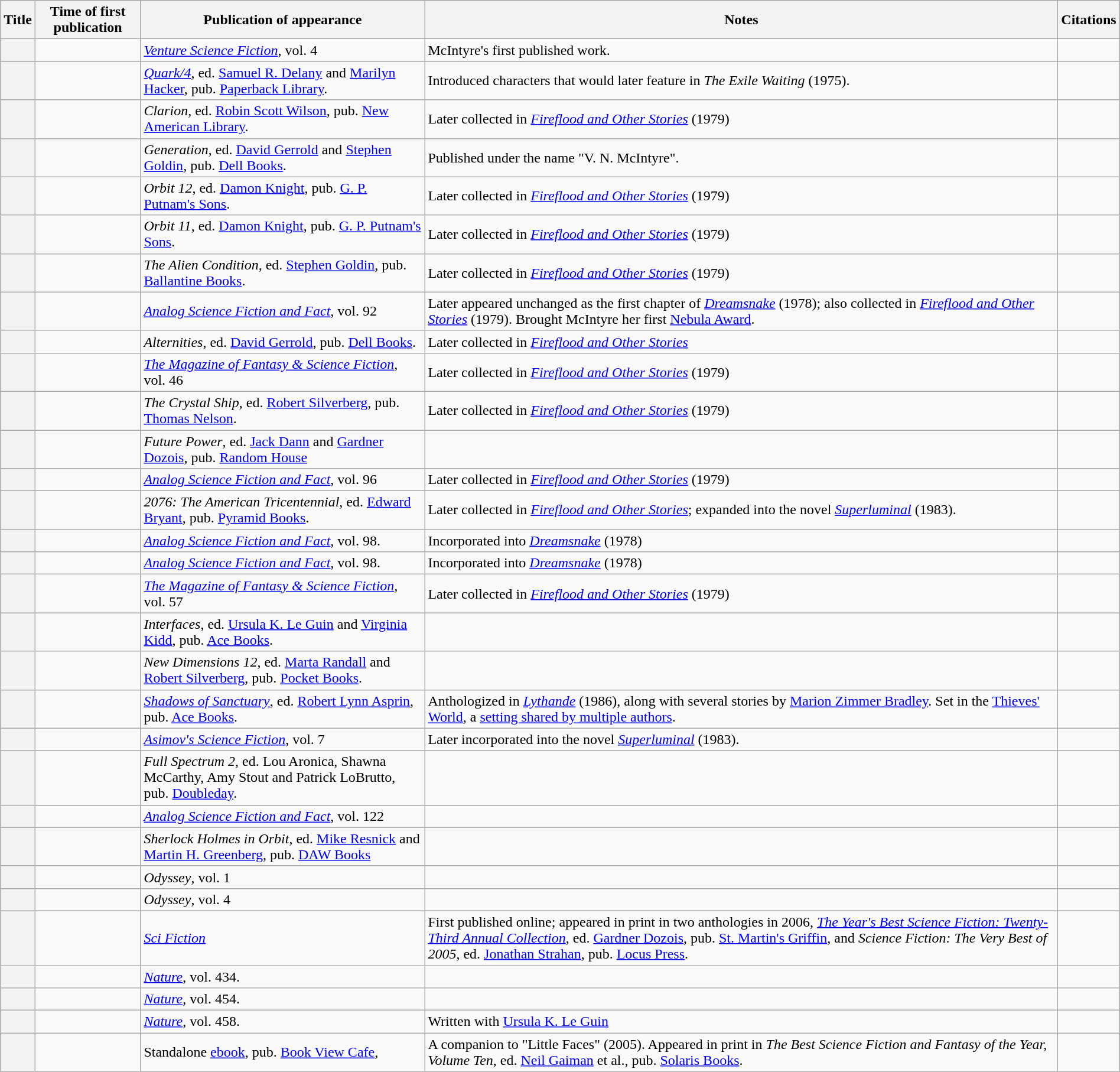<table class="wikitable sortable plainrowheaders" style="margin-right: 0;">
<tr>
<th scope="col">Title</th>
<th scope="col">Time of first publication</th>
<th scope="col" class="unsortable">Publication of appearance</th>
<th scope="col" class="unsortable">Notes</th>
<th scope="col" class="unsortable">Citations</th>
</tr>
<tr>
<th scope="row"></th>
<td></td>
<td><em><a href='#'>Venture Science Fiction</a></em>, vol. 4</td>
<td>McIntyre's first published work.</td>
<td></td>
</tr>
<tr>
<th scope="row"></th>
<td></td>
<td><em><a href='#'>Quark/4</a></em>, ed. <a href='#'>Samuel R. Delany</a> and <a href='#'>Marilyn Hacker</a>, pub. <a href='#'>Paperback Library</a>.</td>
<td>Introduced characters that would later feature in <em>The Exile Waiting</em> (1975).</td>
<td></td>
</tr>
<tr>
<th scope="row"></th>
<td></td>
<td><em>Clarion</em>, ed. <a href='#'>Robin Scott Wilson</a>, pub. <a href='#'>New American Library</a>.</td>
<td>Later collected in <em><a href='#'>Fireflood and Other Stories</a></em> (1979)</td>
<td></td>
</tr>
<tr>
<th scope="row"></th>
<td></td>
<td><em>Generation</em>, ed. <a href='#'>David Gerrold</a> and <a href='#'>Stephen Goldin</a>, pub. <a href='#'>Dell Books</a>.</td>
<td>Published under the name "V. N. McIntyre".</td>
<td></td>
</tr>
<tr>
<th scope="row"></th>
<td></td>
<td><em>Orbit 12</em>, ed. <a href='#'>Damon Knight</a>, pub. <a href='#'>G. P. Putnam's Sons</a>.</td>
<td>Later collected in <em><a href='#'>Fireflood and Other Stories</a></em> (1979)</td>
<td></td>
</tr>
<tr>
<th scope="row"></th>
<td></td>
<td><em>Orbit 11</em>, ed. <a href='#'>Damon Knight</a>, pub. <a href='#'>G. P. Putnam's Sons</a>.</td>
<td>Later collected in <em><a href='#'>Fireflood and Other Stories</a></em> (1979)</td>
<td></td>
</tr>
<tr>
<th scope="row"></th>
<td></td>
<td><em>The Alien Condition</em>, ed. <a href='#'>Stephen Goldin</a>, pub. <a href='#'>Ballantine Books</a>.</td>
<td>Later collected in <em><a href='#'>Fireflood and Other Stories</a></em> (1979)</td>
<td></td>
</tr>
<tr>
<th scope="row"></th>
<td></td>
<td><em><a href='#'>Analog Science Fiction and Fact</a></em>, vol. 92</td>
<td>Later appeared unchanged as the first chapter of <em><a href='#'>Dreamsnake</a></em> (1978); also collected in <em><a href='#'>Fireflood and Other Stories</a></em> (1979). Brought McIntyre her first <a href='#'>Nebula Award</a>.</td>
<td></td>
</tr>
<tr>
<th scope="row"></th>
<td></td>
<td><em>Alternities</em>, ed. <a href='#'>David Gerrold</a>, pub. <a href='#'>Dell Books</a>.</td>
<td>Later collected in <em><a href='#'>Fireflood and Other Stories</a></em></td>
<td></td>
</tr>
<tr>
<th scope="row"></th>
<td></td>
<td><em><a href='#'>The Magazine of Fantasy & Science Fiction</a></em>, vol. 46</td>
<td>Later collected in <em><a href='#'>Fireflood and Other Stories</a></em> (1979)</td>
<td></td>
</tr>
<tr>
<th scope="row"></th>
<td></td>
<td><em>The Crystal Ship</em>, ed. <a href='#'>Robert Silverberg</a>, pub. <a href='#'>Thomas Nelson</a>.</td>
<td>Later collected in <em><a href='#'>Fireflood and Other Stories</a></em> (1979)</td>
<td></td>
</tr>
<tr>
<th scope="row"></th>
<td></td>
<td><em>Future Power</em>, ed. <a href='#'>Jack Dann</a> and <a href='#'>Gardner Dozois</a>, pub. <a href='#'>Random House</a></td>
<td></td>
<td></td>
</tr>
<tr>
<th scope="row"></th>
<td></td>
<td><em><a href='#'>Analog Science Fiction and Fact</a></em>, vol. 96</td>
<td>Later collected in <em><a href='#'>Fireflood and Other Stories</a></em> (1979)</td>
<td></td>
</tr>
<tr>
<th scope="row"></th>
<td></td>
<td><em>2076: The American Tricentennial</em>, ed. <a href='#'>Edward Bryant</a>, pub. <a href='#'>Pyramid Books</a>.</td>
<td>Later collected in <em><a href='#'>Fireflood and Other Stories</a></em>; expanded into the novel <em><a href='#'>Superluminal</a></em> (1983).</td>
<td></td>
</tr>
<tr>
<th scope="row"></th>
<td></td>
<td><em><a href='#'>Analog Science Fiction and Fact</a></em>, vol. 98.</td>
<td>Incorporated into <em><a href='#'>Dreamsnake</a></em> (1978)</td>
<td></td>
</tr>
<tr>
<th scope="row"></th>
<td></td>
<td><em><a href='#'>Analog Science Fiction and Fact</a></em>, vol. 98.</td>
<td>Incorporated into <em><a href='#'>Dreamsnake</a></em> (1978)</td>
<td></td>
</tr>
<tr>
<th scope="row"></th>
<td></td>
<td><em><a href='#'>The Magazine of Fantasy & Science Fiction</a></em>, vol. 57</td>
<td>Later collected in <em><a href='#'>Fireflood and Other Stories</a></em> (1979)</td>
<td></td>
</tr>
<tr>
<th scope="row"></th>
<td></td>
<td><em>Interfaces</em>, ed. <a href='#'>Ursula K. Le Guin</a> and <a href='#'>Virginia Kidd</a>, pub. <a href='#'>Ace Books</a>.</td>
<td></td>
<td></td>
</tr>
<tr>
<th scope="row"></th>
<td></td>
<td><em>New Dimensions 12</em>, ed. <a href='#'>Marta Randall</a> and <a href='#'>Robert Silverberg</a>, pub. <a href='#'>Pocket Books</a>.</td>
<td></td>
<td></td>
</tr>
<tr>
<th scope="row"></th>
<td></td>
<td><em><a href='#'>Shadows of Sanctuary</a></em>, ed. <a href='#'>Robert Lynn Asprin</a>, pub. <a href='#'>Ace Books</a>.</td>
<td>Anthologized in <em><a href='#'>Lythande</a></em> (1986), along with several stories by <a href='#'>Marion Zimmer Bradley</a>. Set in the <a href='#'>Thieves' World</a>, a <a href='#'>setting shared by multiple authors</a>.</td>
<td></td>
</tr>
<tr>
<th scope="row"></th>
<td></td>
<td><em><a href='#'>Asimov's Science Fiction</a></em>, vol. 7</td>
<td>Later incorporated into the novel <em><a href='#'>Superluminal</a></em> (1983).</td>
<td></td>
</tr>
<tr>
<th scope="row"></th>
<td></td>
<td><em>Full Spectrum 2</em>, ed. Lou Aronica, Shawna McCarthy, Amy Stout and Patrick LoBrutto, pub. <a href='#'>Doubleday</a>.</td>
<td></td>
<td></td>
</tr>
<tr>
<th scope="row"></th>
<td></td>
<td><em><a href='#'>Analog Science Fiction and Fact</a></em>, vol. 122</td>
<td></td>
<td></td>
</tr>
<tr>
<th scope="row"></th>
<td></td>
<td><em>Sherlock Holmes in Orbit</em>, ed. <a href='#'>Mike Resnick</a> and <a href='#'>Martin H. Greenberg</a>, pub. <a href='#'>DAW Books</a></td>
<td></td>
<td></td>
</tr>
<tr>
<th scope="row"></th>
<td></td>
<td><em>Odyssey</em>, vol. 1</td>
<td></td>
<td></td>
</tr>
<tr>
<th scope="row"></th>
<td></td>
<td><em>Odyssey</em>, vol. 4</td>
<td></td>
<td></td>
</tr>
<tr>
<th scope="row"></th>
<td></td>
<td><em><a href='#'>Sci Fiction</a></em></td>
<td>First published online; appeared in print in two anthologies in 2006, <em><a href='#'>The Year's Best Science Fiction: Twenty-Third Annual Collection</a></em>, ed. <a href='#'>Gardner Dozois</a>, pub. <a href='#'>St. Martin's Griffin</a>, and <em>Science Fiction: The Very Best of 2005</em>, ed. <a href='#'>Jonathan Strahan</a>, pub. <a href='#'>Locus Press</a>.</td>
<td></td>
</tr>
<tr>
<th scope="row"></th>
<td></td>
<td><em><a href='#'>Nature</a></em>, vol. 434.</td>
<td></td>
<td></td>
</tr>
<tr>
<th scope="row"></th>
<td></td>
<td><em><a href='#'>Nature</a></em>, vol. 454.</td>
<td></td>
<td></td>
</tr>
<tr>
<th scope="row"></th>
<td></td>
<td><em><a href='#'>Nature</a></em>, vol. 458.</td>
<td>Written with <a href='#'>Ursula K. Le Guin</a></td>
<td></td>
</tr>
<tr>
<th scope="row"></th>
<td></td>
<td>Standalone <a href='#'>ebook</a>, pub. <a href='#'>Book View Cafe</a>, </td>
<td>A companion to "Little Faces" (2005). Appeared in print in <em>The Best Science Fiction and Fantasy of the Year, Volume Ten</em>, ed. <a href='#'>Neil Gaiman</a> et al., pub. <a href='#'>Solaris Books</a>.</td>
<td></td>
</tr>
</table>
